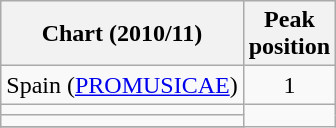<table class="wikitable sortable">
<tr>
<th scope="col">Chart (2010/11)</th>
<th scope="col">Peak<br>position</th>
</tr>
<tr>
<td>Spain (<a href='#'>PROMUSICAE</a>)</td>
<td align="center">1</td>
</tr>
<tr>
<td></td>
</tr>
<tr>
<td></td>
</tr>
<tr>
</tr>
</table>
